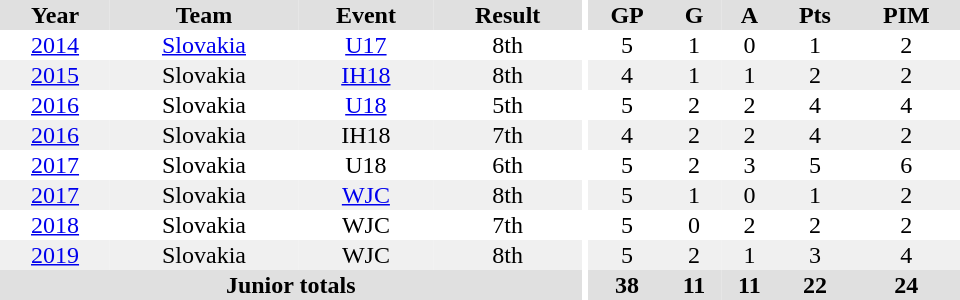<table border="0" cellpadding="1" cellspacing="0" ID="Table3" style="text-align:center; width:40em;">
<tr bgcolor="#e0e0e0">
<th>Year</th>
<th>Team</th>
<th>Event</th>
<th>Result</th>
<th rowspan="99" bgcolor="#ffffff"></th>
<th>GP</th>
<th>G</th>
<th>A</th>
<th>Pts</th>
<th>PIM</th>
</tr>
<tr>
<td><a href='#'>2014</a></td>
<td><a href='#'>Slovakia</a></td>
<td><a href='#'>U17</a></td>
<td>8th</td>
<td>5</td>
<td>1</td>
<td>0</td>
<td>1</td>
<td>2</td>
</tr>
<tr bgcolor="#f0f0f0">
<td><a href='#'>2015</a></td>
<td>Slovakia</td>
<td><a href='#'>IH18</a></td>
<td>8th</td>
<td>4</td>
<td>1</td>
<td>1</td>
<td>2</td>
<td>2</td>
</tr>
<tr>
<td><a href='#'>2016</a></td>
<td>Slovakia</td>
<td><a href='#'>U18</a></td>
<td>5th</td>
<td>5</td>
<td>2</td>
<td>2</td>
<td>4</td>
<td>4</td>
</tr>
<tr bgcolor="#f0f0f0">
<td><a href='#'>2016</a></td>
<td>Slovakia</td>
<td>IH18</td>
<td>7th</td>
<td>4</td>
<td>2</td>
<td>2</td>
<td>4</td>
<td>2</td>
</tr>
<tr>
<td><a href='#'>2017</a></td>
<td>Slovakia</td>
<td>U18</td>
<td>6th</td>
<td>5</td>
<td>2</td>
<td>3</td>
<td>5</td>
<td>6</td>
</tr>
<tr bgcolor="#f0f0f0">
<td><a href='#'>2017</a></td>
<td>Slovakia</td>
<td><a href='#'>WJC</a></td>
<td>8th</td>
<td>5</td>
<td>1</td>
<td>0</td>
<td>1</td>
<td>2</td>
</tr>
<tr>
<td><a href='#'>2018</a></td>
<td>Slovakia</td>
<td>WJC</td>
<td>7th</td>
<td>5</td>
<td>0</td>
<td>2</td>
<td>2</td>
<td>2</td>
</tr>
<tr bgcolor="#f0f0f0">
<td><a href='#'>2019</a></td>
<td>Slovakia</td>
<td>WJC</td>
<td>8th</td>
<td>5</td>
<td>2</td>
<td>1</td>
<td>3</td>
<td>4</td>
</tr>
<tr bgcolor="#e0e0e0">
<th colspan="4">Junior totals</th>
<th>38</th>
<th>11</th>
<th>11</th>
<th>22</th>
<th>24</th>
</tr>
</table>
